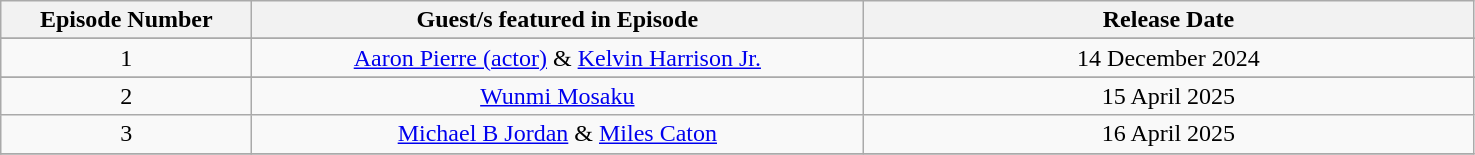<table class="wikitable plainrowheaders" style="text-align:center;">
<tr>
<th scope="col" style="width:10em;">Episode Number</th>
<th scope="col" style="width:25em;">Guest/s featured in Episode</th>
<th scope="col" style="width:25em;">Release Date</th>
</tr>
<tr>
</tr>
<tr>
<td>1</td>
<td><a href='#'>Aaron Pierre (actor)</a> & <a href='#'>Kelvin Harrison Jr.</a></td>
<td>14 December 2024</td>
</tr>
<tr>
</tr>
<tr>
<td>2</td>
<td><a href='#'>Wunmi Mosaku</a></td>
<td>15 April 2025</td>
</tr>
<tr>
<td>3</td>
<td><a href='#'>Michael B Jordan</a> & <a href='#'>Miles Caton</a></td>
<td>16 April 2025</td>
</tr>
<tr>
</tr>
</table>
